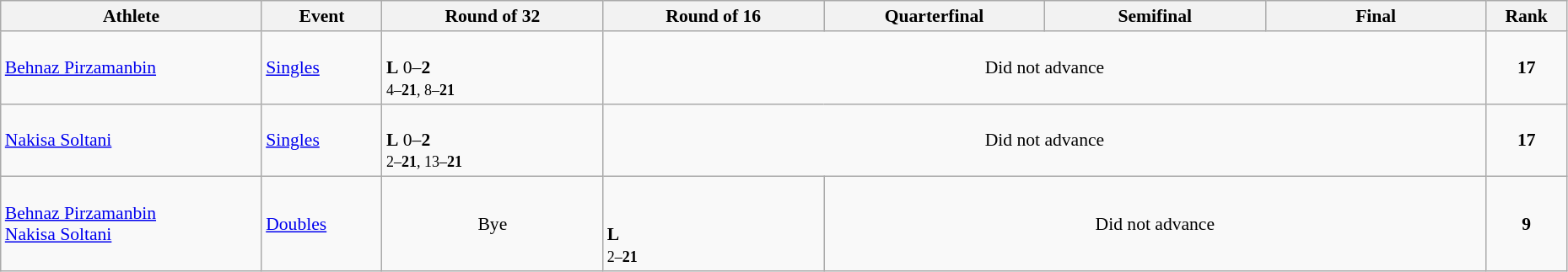<table class="wikitable" width="98%" style="text-align:left; font-size:90%">
<tr>
<th width="13%">Athlete</th>
<th width="6%">Event</th>
<th width="11%">Round of 32</th>
<th width="11%">Round of 16</th>
<th width="11%">Quarterfinal</th>
<th width="11%">Semifinal</th>
<th width="11%">Final</th>
<th width="4%">Rank</th>
</tr>
<tr>
<td><a href='#'>Behnaz Pirzamanbin</a></td>
<td><a href='#'>Singles</a></td>
<td><br><strong>L</strong> 0–<strong>2</strong><br><small>4–<strong>21</strong>, 8–<strong>21</strong></small></td>
<td colspan=4 align=center>Did not advance</td>
<td align="center"><strong>17</strong></td>
</tr>
<tr>
<td><a href='#'>Nakisa Soltani</a></td>
<td><a href='#'>Singles</a></td>
<td><br><strong>L</strong> 0–<strong>2</strong><br><small>2–<strong>21</strong>, 13–<strong>21</strong></small></td>
<td colspan=4 align=center>Did not advance</td>
<td align="center"><strong>17</strong></td>
</tr>
<tr>
<td><a href='#'>Behnaz Pirzamanbin</a><br><a href='#'>Nakisa Soltani</a></td>
<td><a href='#'>Doubles</a></td>
<td align=center>Bye</td>
<td><br><br><strong>L</strong> <br><small>2–<strong>21</strong></small></td>
<td colspan=3 align=center>Did not advance</td>
<td align="center"><strong>9</strong></td>
</tr>
</table>
